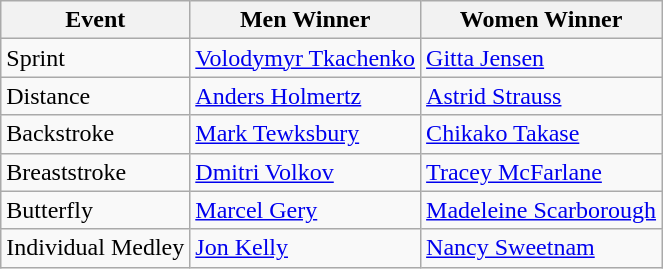<table class=wikitable>
<tr>
<th>Event</th>
<th>Men Winner</th>
<th>Women Winner</th>
</tr>
<tr>
<td>Sprint</td>
<td> <a href='#'>Volodymyr Tkachenko</a></td>
<td> <a href='#'>Gitta Jensen</a></td>
</tr>
<tr>
<td>Distance</td>
<td> <a href='#'>Anders Holmertz</a></td>
<td> <a href='#'>Astrid Strauss</a></td>
</tr>
<tr>
<td>Backstroke</td>
<td> <a href='#'>Mark Tewksbury</a></td>
<td> <a href='#'>Chikako Takase</a></td>
</tr>
<tr>
<td>Breaststroke</td>
<td> <a href='#'>Dmitri Volkov</a></td>
<td> <a href='#'>Tracey McFarlane</a></td>
</tr>
<tr>
<td>Butterfly</td>
<td> <a href='#'>Marcel Gery</a></td>
<td> <a href='#'>Madeleine Scarborough</a></td>
</tr>
<tr>
<td>Individual Medley</td>
<td> <a href='#'>Jon Kelly</a></td>
<td> <a href='#'>Nancy Sweetnam</a></td>
</tr>
</table>
